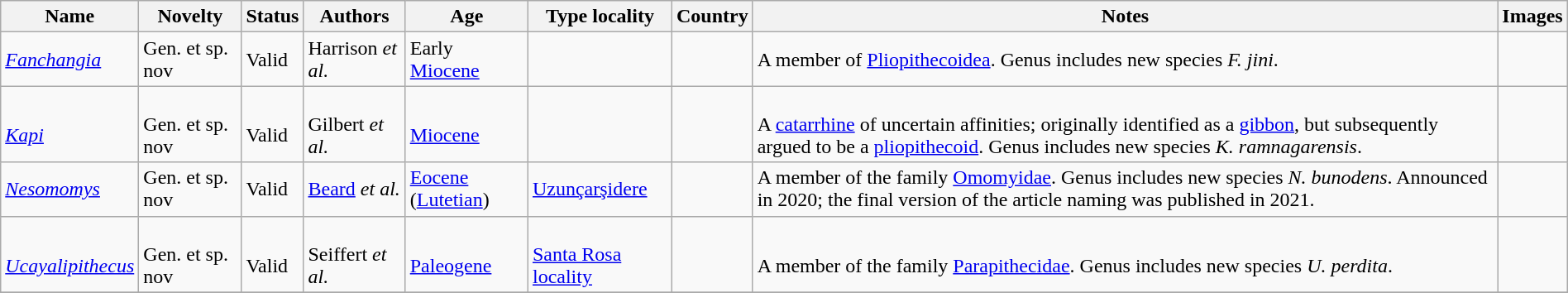<table class="wikitable sortable" align="center" width="100%">
<tr>
<th>Name</th>
<th>Novelty</th>
<th>Status</th>
<th>Authors</th>
<th>Age</th>
<th>Type locality</th>
<th>Country</th>
<th>Notes</th>
<th>Images</th>
</tr>
<tr>
<td><em><a href='#'>Fanchangia</a></em></td>
<td>Gen. et sp. nov</td>
<td>Valid</td>
<td>Harrison <em>et al.</em></td>
<td>Early <a href='#'>Miocene</a></td>
<td></td>
<td></td>
<td>A member of <a href='#'>Pliopithecoidea</a>. Genus includes new species <em>F. jini</em>.</td>
<td></td>
</tr>
<tr>
<td><br><em><a href='#'>Kapi</a></em></td>
<td><br>Gen. et sp. nov</td>
<td><br>Valid</td>
<td><br>Gilbert <em>et al.</em></td>
<td><br><a href='#'>Miocene</a></td>
<td></td>
<td><br></td>
<td><br>A <a href='#'>catarrhine</a> of uncertain affinities; originally identified as a <a href='#'>gibbon</a>, but subsequently argued to be a <a href='#'>pliopithecoid</a>. Genus includes new species <em>K. ramnagarensis</em>.</td>
<td></td>
</tr>
<tr>
<td><em><a href='#'>Nesomomys</a></em></td>
<td>Gen. et sp. nov</td>
<td>Valid</td>
<td><a href='#'>Beard</a> <em>et al.</em></td>
<td><a href='#'>Eocene</a> (<a href='#'>Lutetian</a>)</td>
<td><a href='#'>Uzunçarşidere</a></td>
<td></td>
<td>A member of the family <a href='#'>Omomyidae</a>. Genus includes new species <em>N. bunodens</em>. Announced in 2020; the final version of the article naming was published in 2021.</td>
<td></td>
</tr>
<tr>
<td><br><em><a href='#'>Ucayalipithecus</a></em></td>
<td><br>Gen. et sp. nov</td>
<td><br>Valid</td>
<td><br>Seiffert <em>et al.</em></td>
<td><br><a href='#'>Paleogene</a></td>
<td><br><a href='#'>Santa Rosa locality</a></td>
<td><br></td>
<td><br>A member of the family <a href='#'>Parapithecidae</a>. Genus includes new species <em>U. perdita</em>.</td>
<td></td>
</tr>
<tr>
</tr>
</table>
